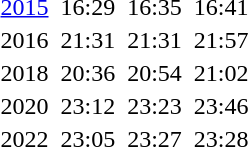<table>
<tr>
<td><a href='#'>2015</a></td>
<td align=left></td>
<td>16:29</td>
<td align=left></td>
<td>16:35</td>
<td align=left></td>
<td>16:41</td>
</tr>
<tr>
<td>2016</td>
<td align=left></td>
<td>21:31</td>
<td align=left></td>
<td>21:31</td>
<td align=left></td>
<td>21:57</td>
</tr>
<tr>
<td>2018</td>
<td align=left></td>
<td>20:36</td>
<td align=left></td>
<td>20:54</td>
<td align=left></td>
<td>21:02</td>
</tr>
<tr>
<td>2020</td>
<td align=left></td>
<td>23:12</td>
<td align=left></td>
<td>23:23</td>
<td align=left></td>
<td>23:46</td>
</tr>
<tr>
<td>2022</td>
<td align=left></td>
<td>23:05</td>
<td align=left></td>
<td>23:27</td>
<td align=left></td>
<td>23:28</td>
</tr>
</table>
